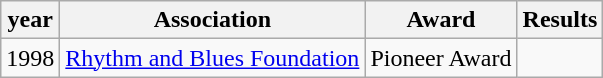<table class="wikitable">
<tr>
<th>year</th>
<th>Association</th>
<th>Award</th>
<th>Results</th>
</tr>
<tr>
<td>1998</td>
<td><a href='#'>Rhythm and Blues Foundation</a></td>
<td>Pioneer Award</td>
<td></td>
</tr>
</table>
